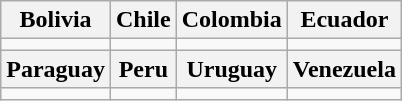<table class="wikitable">
<tr>
<th>Bolivia</th>
<th>Chile</th>
<th>Colombia</th>
<th>Ecuador</th>
</tr>
<tr>
<td valign=top></td>
<td valign=top></td>
<td valign=top></td>
<td valign=top></td>
</tr>
<tr>
<th>Paraguay</th>
<th>Peru</th>
<th>Uruguay</th>
<th>Venezuela</th>
</tr>
<tr>
<td valign=top></td>
<td valign=top></td>
<td valign=top></td>
<td valign=top></td>
</tr>
</table>
